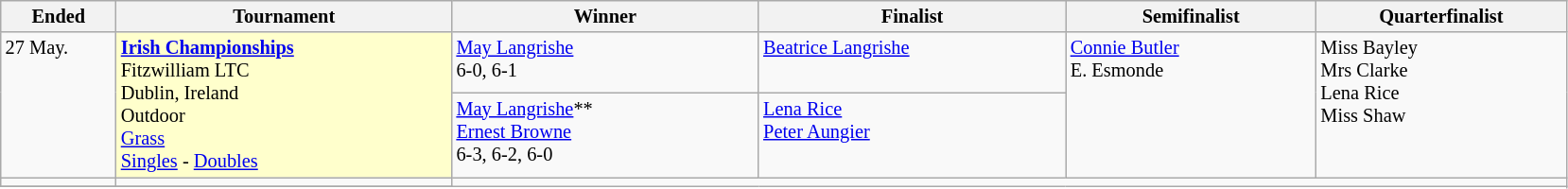<table class="wikitable" style="font-size:85%;">
<tr>
<th width="75">Ended</th>
<th width="230">Tournament</th>
<th width="210">Winner</th>
<th width="210">Finalist</th>
<th width="170">Semifinalist</th>
<th width="170">Quarterfinalist</th>
</tr>
<tr valign=top>
<td rowspan=2>27 May.</td>
<td style="background:#ffc;" rowspan=2><strong><a href='#'>Irish Championships</a></strong><br>Fitzwilliam LTC<br>Dublin, Ireland<br>Outdoor<br><a href='#'>Grass</a><br><a href='#'>Singles</a> - <a href='#'>Doubles</a></td>
<td> <a href='#'>May Langrishe</a><br>6-0, 6-1</td>
<td> <a href='#'>Beatrice Langrishe</a></td>
<td rowspan=2> <a href='#'>Connie Butler</a><br> E. Esmonde</td>
<td rowspan=2> Miss Bayley<br> Mrs Clarke<br> Lena Rice<br> Miss Shaw<br></td>
</tr>
<tr valign=top>
<td> <a href='#'>May Langrishe</a>** <br> <a href='#'>Ernest Browne</a><br>6-3, 6-2, 6-0</td>
<td> <a href='#'>Lena Rice</a><br> <a href='#'>Peter Aungier</a></td>
</tr>
<tr valign=top>
<td></td>
<td></td>
</tr>
<tr valign=top>
</tr>
</table>
